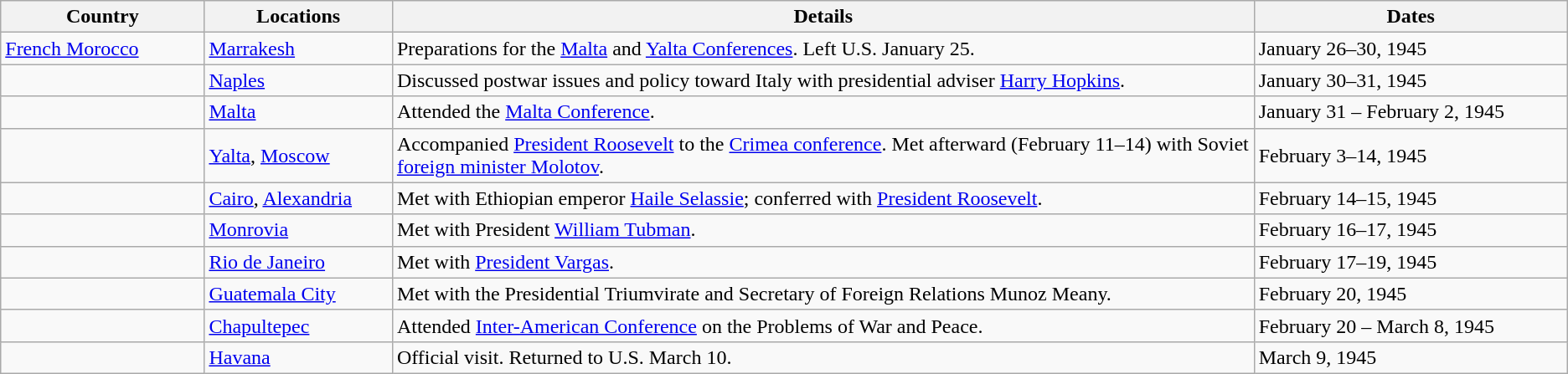<table class="wikitable sortable">
<tr>
<th style="width: 13%;">Country</th>
<th style="width: 12%;">Locations</th>
<th style="width: 55%;">Details</th>
<th style="width: 20%;">Dates</th>
</tr>
<tr>
<td> <a href='#'>French Morocco</a></td>
<td><a href='#'>Marrakesh</a></td>
<td>Preparations for the <a href='#'>Malta</a> and <a href='#'>Yalta Conferences</a>. Left U.S. January 25.</td>
<td>January 26–30, 1945</td>
</tr>
<tr>
<td></td>
<td><a href='#'>Naples</a></td>
<td>Discussed postwar issues and policy toward Italy with presidential adviser <a href='#'>Harry Hopkins</a>.</td>
<td>January 30–31, 1945</td>
</tr>
<tr>
<td></td>
<td><a href='#'>Malta</a></td>
<td>Attended the <a href='#'>Malta Conference</a>.</td>
<td>January 31 – February 2, 1945</td>
</tr>
<tr>
<td></td>
<td><a href='#'>Yalta</a>, <a href='#'>Moscow</a></td>
<td>Accompanied <a href='#'>President Roosevelt</a> to the <a href='#'>Crimea conference</a>. Met afterward (February 11–14) with Soviet <a href='#'>foreign minister Molotov</a>.</td>
<td>February 3–14, 1945</td>
</tr>
<tr>
<td></td>
<td><a href='#'>Cairo</a>, <a href='#'>Alexandria</a></td>
<td>Met with Ethiopian emperor <a href='#'>Haile Selassie</a>; conferred with <a href='#'>President Roosevelt</a>.</td>
<td>February 14–15, 1945</td>
</tr>
<tr>
<td></td>
<td><a href='#'>Monrovia</a></td>
<td>Met with President <a href='#'>William Tubman</a>.</td>
<td>February 16–17, 1945</td>
</tr>
<tr>
<td></td>
<td><a href='#'>Rio de Janeiro</a></td>
<td>Met with <a href='#'>President Vargas</a>.</td>
<td>February 17–19, 1945</td>
</tr>
<tr>
<td></td>
<td><a href='#'>Guatemala City</a></td>
<td>Met with the Presidential Triumvirate and Secretary of Foreign Relations Munoz Meany.</td>
<td>February 20, 1945</td>
</tr>
<tr>
<td></td>
<td><a href='#'>Chapultepec</a></td>
<td>Attended <a href='#'>Inter-American Conference</a> on the Problems of War and Peace.</td>
<td>February 20 – March 8, 1945</td>
</tr>
<tr>
<td></td>
<td><a href='#'>Havana</a></td>
<td>Official visit. Returned to U.S. March 10.</td>
<td>March 9, 1945</td>
</tr>
</table>
